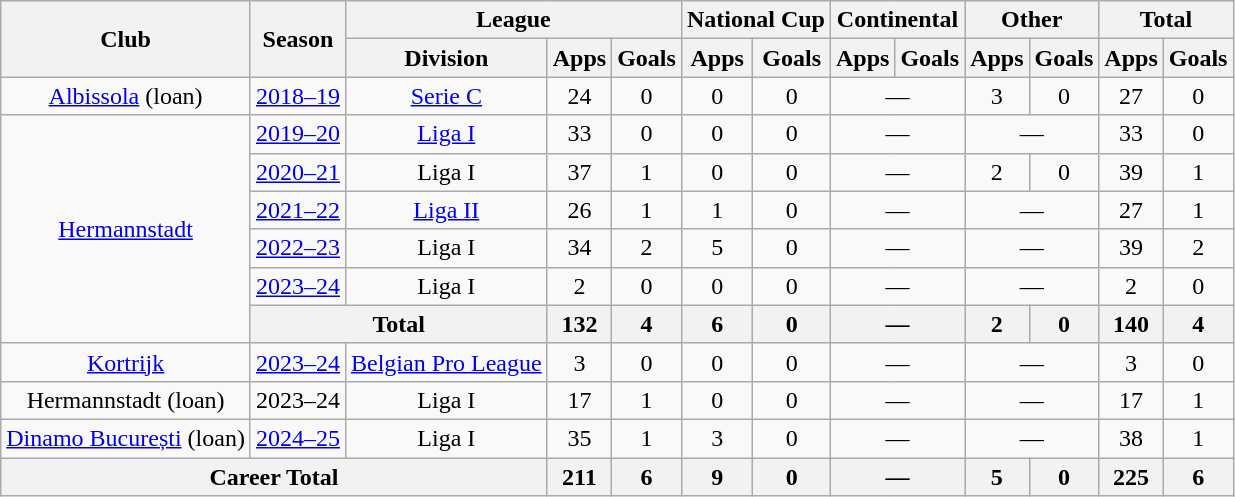<table class=wikitable style=text-align:center>
<tr>
<th rowspan=2>Club</th>
<th rowspan=2>Season</th>
<th colspan=3>League</th>
<th colspan=2>National Cup</th>
<th colspan=2>Continental</th>
<th colspan=2>Other</th>
<th colspan=2>Total</th>
</tr>
<tr>
<th>Division</th>
<th>Apps</th>
<th>Goals</th>
<th>Apps</th>
<th>Goals</th>
<th>Apps</th>
<th>Goals</th>
<th>Apps</th>
<th>Goals</th>
<th>Apps</th>
<th>Goals</th>
</tr>
<tr>
<td><a href='#'>Albissola</a> (loan)</td>
<td><a href='#'>2018–19</a></td>
<td><a href='#'>Serie C</a></td>
<td>24</td>
<td>0</td>
<td>0</td>
<td>0</td>
<td colspan="2">—</td>
<td>3</td>
<td>0</td>
<td>27</td>
<td>0</td>
</tr>
<tr>
<td rowspan="6"><a href='#'>Hermannstadt</a></td>
<td><a href='#'>2019–20</a></td>
<td><a href='#'>Liga I</a></td>
<td>33</td>
<td>0</td>
<td>0</td>
<td>0</td>
<td colspan="2">—</td>
<td colspan="2">—</td>
<td>33</td>
<td>0</td>
</tr>
<tr>
<td><a href='#'>2020–21</a></td>
<td>Liga I</td>
<td>37</td>
<td>1</td>
<td>0</td>
<td>0</td>
<td colspan="2">—</td>
<td>2</td>
<td>0</td>
<td>39</td>
<td>1</td>
</tr>
<tr>
<td><a href='#'>2021–22</a></td>
<td><a href='#'>Liga II</a></td>
<td>26</td>
<td>1</td>
<td>1</td>
<td>0</td>
<td colspan="2">—</td>
<td colspan="2">—</td>
<td>27</td>
<td>1</td>
</tr>
<tr>
<td><a href='#'>2022–23</a></td>
<td>Liga I</td>
<td>34</td>
<td>2</td>
<td>5</td>
<td>0</td>
<td colspan="2">—</td>
<td colspan="2">—</td>
<td>39</td>
<td>2</td>
</tr>
<tr>
<td><a href='#'>2023–24</a></td>
<td>Liga I</td>
<td>2</td>
<td>0</td>
<td>0</td>
<td>0</td>
<td colspan="2">—</td>
<td colspan="2">—</td>
<td>2</td>
<td>0</td>
</tr>
<tr>
<th colspan="2">Total</th>
<th>132</th>
<th>4</th>
<th>6</th>
<th>0</th>
<th colspan="2">—</th>
<th>2</th>
<th>0</th>
<th>140</th>
<th>4</th>
</tr>
<tr>
<td><a href='#'>Kortrijk</a></td>
<td><a href='#'>2023–24</a></td>
<td><a href='#'>Belgian Pro League</a></td>
<td>3</td>
<td>0</td>
<td>0</td>
<td>0</td>
<td colspan="2">—</td>
<td colspan="2">—</td>
<td>3</td>
<td>0</td>
</tr>
<tr>
<td>Hermannstadt (loan)</td>
<td>2023–24</td>
<td>Liga I</td>
<td>17</td>
<td>1</td>
<td>0</td>
<td>0</td>
<td colspan="2">—</td>
<td colspan="2">—</td>
<td>17</td>
<td>1</td>
</tr>
<tr>
<td><a href='#'>Dinamo București</a> (loan)</td>
<td><a href='#'>2024–25</a></td>
<td>Liga I</td>
<td>35</td>
<td>1</td>
<td>3</td>
<td>0</td>
<td colspan="2">—</td>
<td colspan="2">—</td>
<td>38</td>
<td>1</td>
</tr>
<tr>
<th colspan="3">Career Total</th>
<th>211</th>
<th>6</th>
<th>9</th>
<th>0</th>
<th colspan="2">—</th>
<th>5</th>
<th>0</th>
<th>225</th>
<th>6</th>
</tr>
</table>
